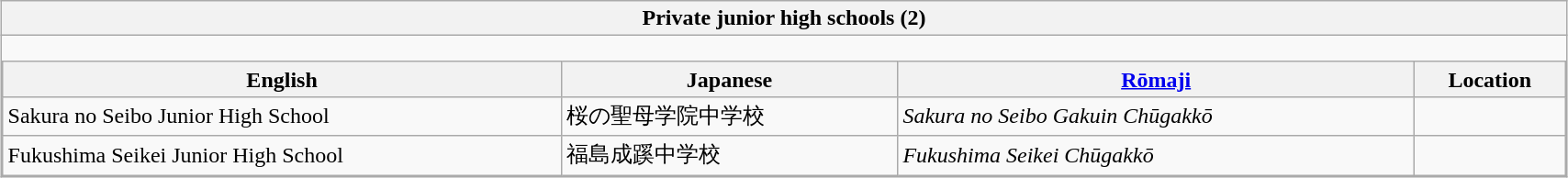<table class="wikitable" style="margin: 1em auto 1em auto; width:90%;">
<tr>
<th>Private junior high schools (2)</th>
</tr>
<tr>
<td style="padding:0; border:none;"><br><table class="wikitable sortable" style="margin:0; width:100%;">
<tr>
<th>English</th>
<th>Japanese</th>
<th><a href='#'>Rōmaji</a></th>
<th>Location</th>
</tr>
<tr>
<td>Sakura no Seibo Junior High School</td>
<td>桜の聖母学院中学校</td>
<td><em>Sakura no Seibo Gakuin Chūgakkō</em></td>
<td></td>
</tr>
<tr>
<td>Fukushima Seikei Junior High School</td>
<td>福島成蹊中学校</td>
<td><em>Fukushima Seikei Chūgakkō</em></td>
<td></td>
</tr>
</table>
</td>
</tr>
</table>
